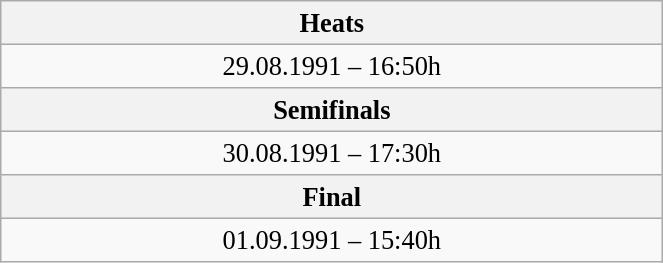<table class="wikitable" style=" text-align:center; font-size:110%;" width="35%">
<tr>
<th>Heats</th>
</tr>
<tr>
<td>29.08.1991 – 16:50h</td>
</tr>
<tr>
<th>Semifinals</th>
</tr>
<tr>
<td>30.08.1991 – 17:30h</td>
</tr>
<tr>
<th>Final</th>
</tr>
<tr>
<td>01.09.1991 – 15:40h</td>
</tr>
</table>
